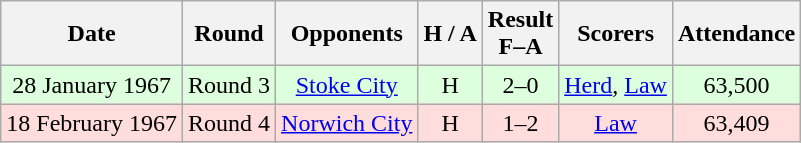<table class="wikitable" style="text-align:center">
<tr>
<th>Date</th>
<th>Round</th>
<th>Opponents</th>
<th>H / A</th>
<th>Result<br>F–A</th>
<th>Scorers</th>
<th>Attendance</th>
</tr>
<tr bgcolor="#ddffdd">
<td>28 January 1967</td>
<td>Round 3</td>
<td><a href='#'>Stoke City</a></td>
<td>H</td>
<td>2–0</td>
<td><a href='#'>Herd</a>, <a href='#'>Law</a></td>
<td>63,500</td>
</tr>
<tr bgcolor="#ffdddd">
<td>18 February 1967</td>
<td>Round 4</td>
<td><a href='#'>Norwich City</a></td>
<td>H</td>
<td>1–2</td>
<td><a href='#'>Law</a></td>
<td>63,409</td>
</tr>
</table>
